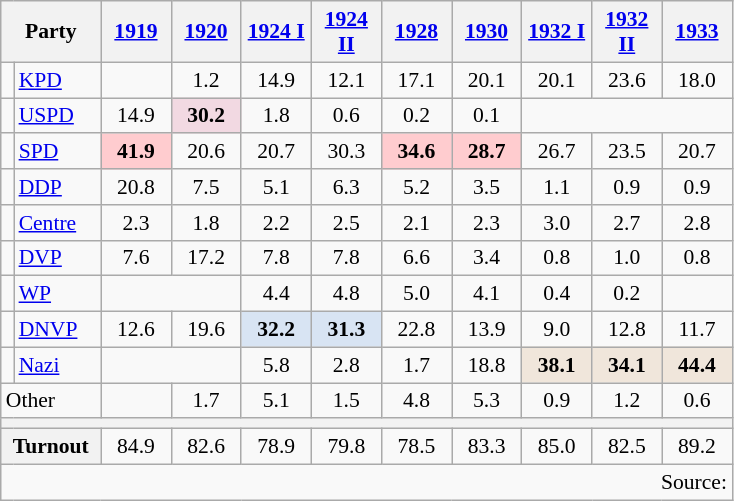<table class=wikitable style="font-size:90%; text-align:center">
<tr>
<th style="width:60px" colspan=2>Party</th>
<th style="width:40px"><a href='#'>1919</a></th>
<th style="width:40px"><a href='#'>1920</a></th>
<th style="width:40px"><a href='#'>1924 I</a></th>
<th style="width:40px"><a href='#'>1924 II</a></th>
<th style="width:40px"><a href='#'>1928</a></th>
<th style="width:40px"><a href='#'>1930</a></th>
<th style="width:40px"><a href='#'>1932 I</a></th>
<th style="width:40px"><a href='#'>1932 II</a></th>
<th style="width:40px"><a href='#'>1933</a></th>
</tr>
<tr>
<td bgcolor=></td>
<td align=left><a href='#'>KPD</a></td>
<td></td>
<td>1.2</td>
<td>14.9</td>
<td>12.1</td>
<td>17.1</td>
<td>20.1</td>
<td>20.1</td>
<td>23.6</td>
<td>18.0</td>
</tr>
<tr>
<td bgcolor=></td>
<td align=left><a href='#'>USPD</a></td>
<td>14.9</td>
<td bgcolor=#F2D9E2><strong>30.2</strong></td>
<td>1.8</td>
<td>0.6</td>
<td>0.2</td>
<td>0.1</td>
</tr>
<tr>
<td bgcolor=></td>
<td align=left><a href='#'>SPD</a></td>
<td bgcolor=#FFCCCF><strong>41.9</strong></td>
<td>20.6</td>
<td>20.7</td>
<td>30.3</td>
<td bgcolor=#FFCCCF><strong>34.6</strong></td>
<td bgcolor=#FFCCCF><strong>28.7</strong></td>
<td>26.7</td>
<td>23.5</td>
<td>20.7</td>
</tr>
<tr>
<td bgcolor=></td>
<td align=left><a href='#'>DDP</a></td>
<td>20.8</td>
<td>7.5</td>
<td>5.1</td>
<td>6.3</td>
<td>5.2</td>
<td>3.5</td>
<td>1.1</td>
<td>0.9</td>
<td>0.9</td>
</tr>
<tr>
<td bgcolor=></td>
<td align=left><a href='#'>Centre</a></td>
<td>2.3</td>
<td>1.8</td>
<td>2.2</td>
<td>2.5</td>
<td>2.1</td>
<td>2.3</td>
<td>3.0</td>
<td>2.7</td>
<td>2.8</td>
</tr>
<tr>
<td bgcolor=></td>
<td align=left><a href='#'>DVP</a></td>
<td>7.6</td>
<td>17.2</td>
<td>7.8</td>
<td>7.8</td>
<td>6.6</td>
<td>3.4</td>
<td>0.8</td>
<td>1.0</td>
<td>0.8</td>
</tr>
<tr>
<td bgcolor=></td>
<td align=left><a href='#'>WP</a></td>
<td colspan=2></td>
<td>4.4</td>
<td>4.8</td>
<td>5.0</td>
<td>4.1</td>
<td>0.4</td>
<td>0.2</td>
</tr>
<tr>
<td bgcolor=></td>
<td align=left><a href='#'>DNVP</a></td>
<td>12.6</td>
<td>19.6</td>
<td bgcolor=#D8E4F3><strong>32.2</strong></td>
<td bgcolor=#D8E4F3><strong>31.3</strong></td>
<td>22.8</td>
<td>13.9</td>
<td>9.0</td>
<td>12.8</td>
<td>11.7</td>
</tr>
<tr>
<td bgcolor=></td>
<td align=left><a href='#'>Nazi</a></td>
<td colspan=2></td>
<td>5.8</td>
<td>2.8</td>
<td>1.7</td>
<td>18.8</td>
<td bgcolor=#F0E6DB><strong>38.1</strong></td>
<td bgcolor=#F0E6DB><strong>34.1</strong></td>
<td bgcolor=#F0E6DB><strong>44.4</strong></td>
</tr>
<tr>
<td colspan=2 align=left>Other</td>
<td></td>
<td>1.7</td>
<td>5.1</td>
<td>1.5</td>
<td>4.8</td>
<td>5.3</td>
<td>0.9</td>
<td>1.2</td>
<td>0.6</td>
</tr>
<tr>
<th colspan=11></th>
</tr>
<tr>
<th colspan=2 align=left>Turnout</th>
<td>84.9</td>
<td>82.6</td>
<td>78.9</td>
<td>79.8</td>
<td>78.5</td>
<td>83.3</td>
<td>85.0</td>
<td>82.5</td>
<td>89.2</td>
</tr>
<tr>
<td colspan=11 align=right>Source: </td>
</tr>
</table>
